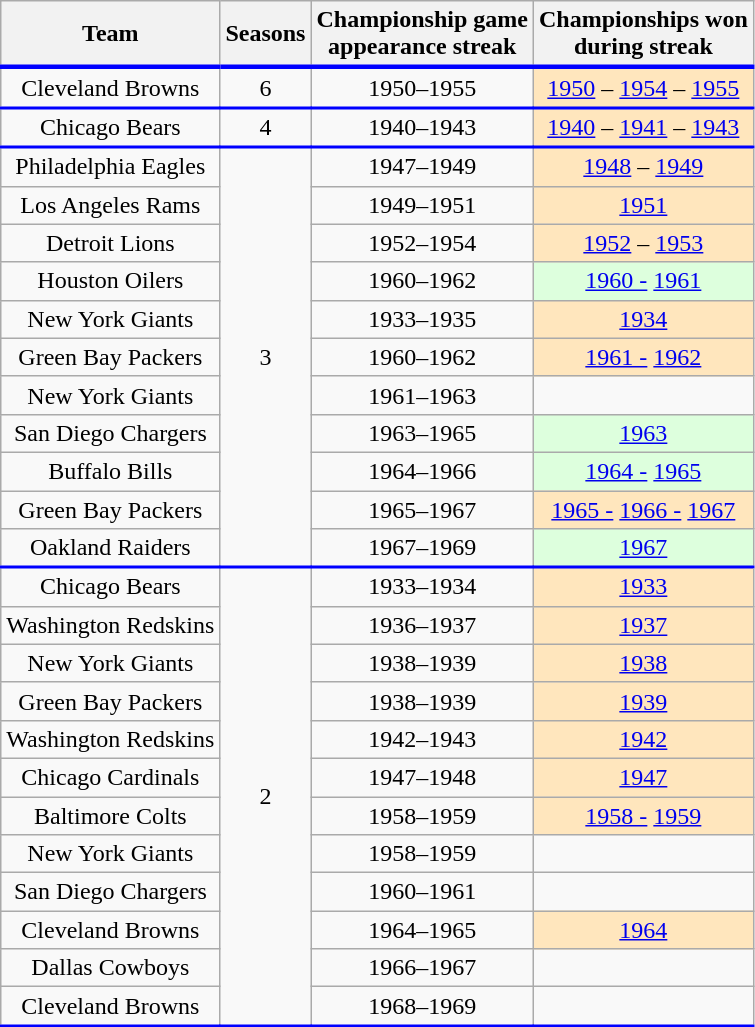<table class="wikitable sortable" style="text-align:center">
<tr>
<th style="border-bottom: 3px solid blue;">Team</th>
<th style="border-bottom: 3px solid blue;">Seasons</th>
<th style="border-bottom: 3px solid blue;">Championship game <br>appearance streak</th>
<th style="border-bottom: 3px solid blue;">Championships won<br>during streak</th>
</tr>
<tr style="border-bottom: 2px solid blue;">
<td>Cleveland Browns</td>
<td>6</td>
<td>1950–1955</td>
<td bgcolor="#FFE6BD"><a href='#'>1950</a> – <a href='#'>1954</a> – <a href='#'>1955</a></td>
</tr>
<tr style="border-bottom: 2px solid blue;">
<td>Chicago Bears</td>
<td>4</td>
<td>1940–1943</td>
<td bgcolor="#FFE6BD"><a href='#'>1940</a> – <a href='#'>1941</a> –  <a href='#'>1943</a></td>
</tr>
<tr style="border-top: 2px solid blue;">
<td>Philadelphia Eagles</td>
<td rowspan="11">3</td>
<td>1947–1949</td>
<td bgcolor="#FFE6BD"><a href='#'>1948</a> – <a href='#'>1949</a></td>
</tr>
<tr>
<td>Los Angeles Rams</td>
<td>1949–1951</td>
<td bgcolor="#FFE6BD"><a href='#'>1951</a></td>
</tr>
<tr>
<td>Detroit Lions</td>
<td>1952–1954</td>
<td bgcolor="#FFE6BD"><a href='#'>1952</a> – <a href='#'>1953</a></td>
</tr>
<tr>
<td>Houston Oilers</td>
<td>1960–1962</td>
<td bgcolor="#DDFFDD"><a href='#'>1960 -</a> <a href='#'>1961</a></td>
</tr>
<tr>
<td>New York Giants</td>
<td>1933–1935</td>
<td bgcolor="#FFE6BD"><a href='#'>1934</a></td>
</tr>
<tr>
<td>Green Bay Packers</td>
<td>1960–1962</td>
<td bgcolor="#FFE6BD"><a href='#'>1961 -</a> <a href='#'>1962</a></td>
</tr>
<tr>
<td>New York Giants</td>
<td>1961–1963</td>
<td></td>
</tr>
<tr>
<td>San Diego Chargers</td>
<td>1963–1965</td>
<td bgcolor="#DDFFDD"><a href='#'>1963</a></td>
</tr>
<tr>
<td>Buffalo Bills</td>
<td>1964–1966</td>
<td bgcolor="#DDFFDD"><a href='#'>1964 -</a> <a href='#'>1965</a></td>
</tr>
<tr>
<td>Green Bay Packers</td>
<td>1965–1967</td>
<td bgcolor="#FFE6BD"><a href='#'>1965 -</a> <a href='#'>1966 -</a> <a href='#'>1967</a></td>
</tr>
<tr>
<td>Oakland Raiders</td>
<td>1967–1969</td>
<td bgcolor="#DDFFDD"><a href='#'>1967</a></td>
</tr>
<tr style="border-top: 2px solid blue;">
<td>Chicago Bears</td>
<td rowspan="12">2</td>
<td>1933–1934</td>
<td bgcolor="#FFE6BD"><a href='#'>1933</a></td>
</tr>
<tr>
<td>Washington Redskins</td>
<td>1936–1937</td>
<td bgcolor="#FFE6BD"><a href='#'>1937</a></td>
</tr>
<tr>
<td>New York Giants</td>
<td>1938–1939</td>
<td bgcolor="#FFE6BD"><a href='#'>1938</a></td>
</tr>
<tr>
<td>Green Bay Packers</td>
<td>1938–1939</td>
<td bgcolor="#FFE6BD"><a href='#'>1939</a></td>
</tr>
<tr>
<td>Washington Redskins</td>
<td>1942–1943</td>
<td bgcolor="#FFE6BD"><a href='#'>1942</a></td>
</tr>
<tr>
<td>Chicago Cardinals</td>
<td>1947–1948</td>
<td bgcolor="#FFE6BD"><a href='#'>1947</a></td>
</tr>
<tr>
<td>Baltimore Colts</td>
<td>1958–1959</td>
<td bgcolor="#FFE6BD"><a href='#'>1958 -</a> <a href='#'>1959</a></td>
</tr>
<tr>
<td>New York Giants</td>
<td>1958–1959</td>
<td></td>
</tr>
<tr>
<td>San Diego Chargers</td>
<td>1960–1961</td>
<td></td>
</tr>
<tr>
<td>Cleveland Browns</td>
<td>1964–1965</td>
<td bgcolor="#FFE6BD"><a href='#'>1964</a></td>
</tr>
<tr>
<td>Dallas Cowboys</td>
<td>1966–1967</td>
<td></td>
</tr>
<tr style="border-bottom: 2px solid blue;">
<td>Cleveland Browns</td>
<td>1968–1969</td>
<td></td>
</tr>
</table>
